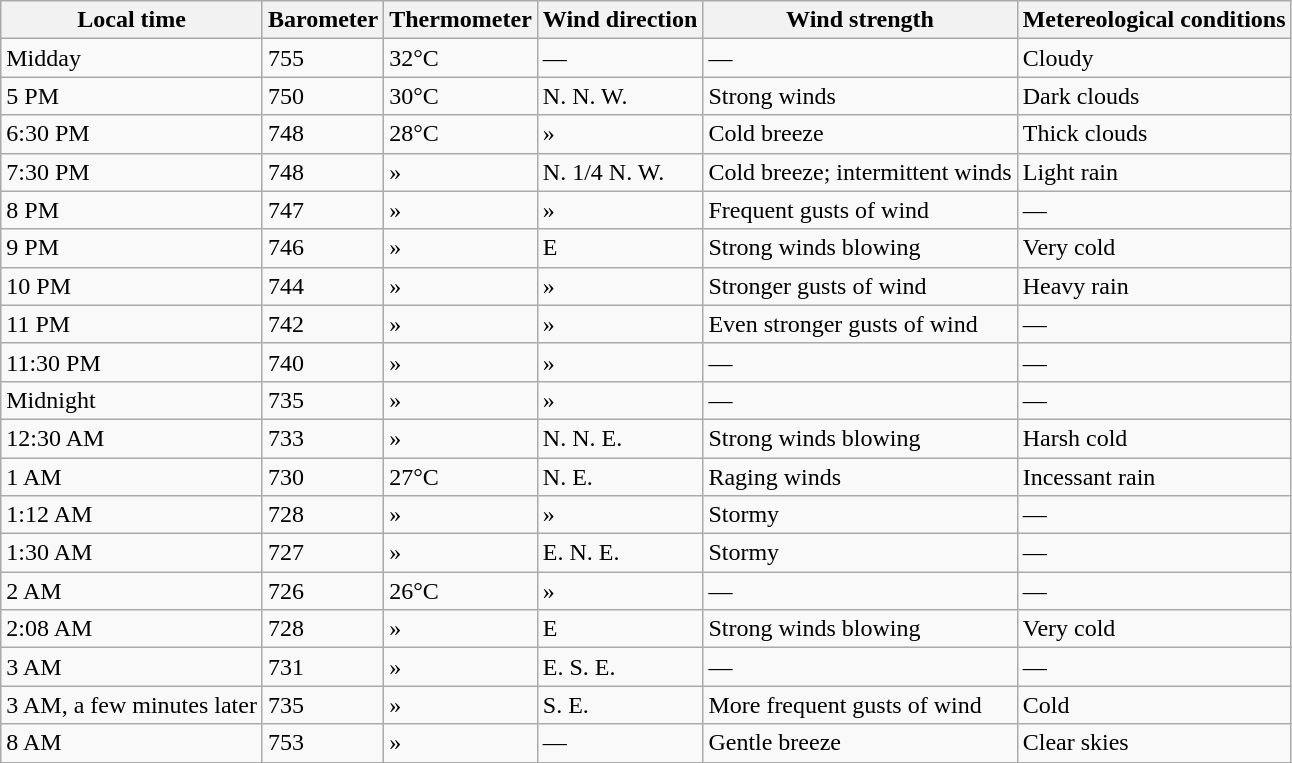<table class="wikitable sortable">
<tr>
<th>Local time</th>
<th>Barometer</th>
<th>Thermometer</th>
<th>Wind direction</th>
<th>Wind strength</th>
<th>Metereological conditions</th>
</tr>
<tr>
<td>Midday</td>
<td>755</td>
<td>32°C</td>
<td>—</td>
<td>—</td>
<td>Cloudy</td>
</tr>
<tr>
<td>5 PM</td>
<td>750</td>
<td>30°C</td>
<td>N. N. W.</td>
<td>Strong winds</td>
<td>Dark clouds</td>
</tr>
<tr>
<td>6:30 PM</td>
<td>748</td>
<td>28°C</td>
<td>»</td>
<td>Cold breeze</td>
<td>Thick clouds</td>
</tr>
<tr>
<td>7:30 PM</td>
<td>748</td>
<td>»</td>
<td>N. 1/4 N. W.</td>
<td>Cold breeze; intermittent winds</td>
<td>Light rain</td>
</tr>
<tr>
<td>8 PM</td>
<td>747</td>
<td>»</td>
<td>»</td>
<td>Frequent gusts of wind</td>
<td>—</td>
</tr>
<tr>
<td>9 PM</td>
<td>746</td>
<td>»</td>
<td>E</td>
<td>Strong winds blowing</td>
<td>Very cold</td>
</tr>
<tr>
<td>10 PM</td>
<td>744</td>
<td>»</td>
<td>»</td>
<td>Stronger gusts of wind</td>
<td>Heavy rain</td>
</tr>
<tr>
<td>11 PM</td>
<td>742</td>
<td>»</td>
<td>»</td>
<td>Even stronger gusts of wind</td>
<td>—</td>
</tr>
<tr>
<td>11:30 PM</td>
<td>740</td>
<td>»</td>
<td>»</td>
<td>—</td>
<td>—</td>
</tr>
<tr>
<td>Midnight</td>
<td>735</td>
<td>»</td>
<td>»</td>
<td>—</td>
<td>—</td>
</tr>
<tr>
<td>12:30 AM</td>
<td>733</td>
<td>»</td>
<td>N. N. E.</td>
<td>Strong winds blowing</td>
<td>Harsh cold</td>
</tr>
<tr>
<td>1 AM</td>
<td>730</td>
<td>27°C</td>
<td>N. E.</td>
<td>Raging winds</td>
<td>Incessant rain</td>
</tr>
<tr>
<td>1:12 AM</td>
<td>728</td>
<td>»</td>
<td>»</td>
<td>Stormy</td>
<td>—</td>
</tr>
<tr>
<td>1:30 AM</td>
<td>727</td>
<td>»</td>
<td>E. N. E.</td>
<td>Stormy</td>
<td>—</td>
</tr>
<tr>
<td>2 AM</td>
<td>726</td>
<td>26°C</td>
<td>»</td>
<td>—</td>
<td>—</td>
</tr>
<tr>
<td>2:08 AM</td>
<td>728</td>
<td>»</td>
<td>E</td>
<td>Strong winds blowing</td>
<td>Very cold</td>
</tr>
<tr>
<td>3 AM</td>
<td>731</td>
<td>»</td>
<td>E. S. E.</td>
<td>—</td>
<td>—</td>
</tr>
<tr>
<td>3 AM, a few minutes later</td>
<td>735</td>
<td>»</td>
<td>S. E.</td>
<td>More frequent gusts of wind</td>
<td>Cold</td>
</tr>
<tr>
<td>8 AM</td>
<td>753</td>
<td>»</td>
<td>—</td>
<td>Gentle breeze</td>
<td>Clear skies</td>
</tr>
</table>
